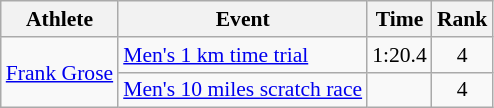<table class=wikitable style="font-size:90%;">
<tr>
<th>Athlete</th>
<th>Event</th>
<th>Time</th>
<th>Rank</th>
</tr>
<tr align=center>
<td align=left rowspan=2><a href='#'>Frank Grose</a></td>
<td align=left><a href='#'>Men's 1 km time trial</a></td>
<td>1:20.4</td>
<td>4</td>
</tr>
<tr align=center>
<td align=left><a href='#'>Men's 10 miles scratch race</a></td>
<td></td>
<td>4</td>
</tr>
</table>
